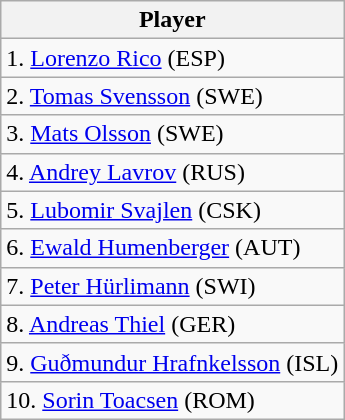<table class="wikitable" style="text-align:center;">
<tr>
<th>Player</th>
</tr>
<tr>
<td style="text-align:left;">1. <a href='#'>Lorenzo Rico</a> (ESP)</td>
</tr>
<tr>
<td style="text-align:left;">2. <a href='#'>Tomas Svensson</a> (SWE)</td>
</tr>
<tr>
<td style="text-align:left;">3. <a href='#'>Mats Olsson</a> (SWE)</td>
</tr>
<tr>
<td style="text-align:left;">4. <a href='#'>Andrey Lavrov</a> (RUS)</td>
</tr>
<tr>
<td style="text-align:left;">5. <a href='#'>Lubomir Svajlen</a> (CSK)</td>
</tr>
<tr>
<td style="text-align:left;">6. <a href='#'>Ewald Humenberger</a> (AUT)</td>
</tr>
<tr>
<td style="text-align:left;">7. <a href='#'>Peter Hürlimann</a> (SWI)</td>
</tr>
<tr>
<td style="text-align:left;">8. <a href='#'>Andreas Thiel</a> (GER)</td>
</tr>
<tr>
<td style="text-align:left;">9. <a href='#'>Guðmundur Hrafnkelsson</a> (ISL)</td>
</tr>
<tr>
<td style="text-align:left;">10. <a href='#'>Sorin Toacsen</a> (ROM)</td>
</tr>
</table>
